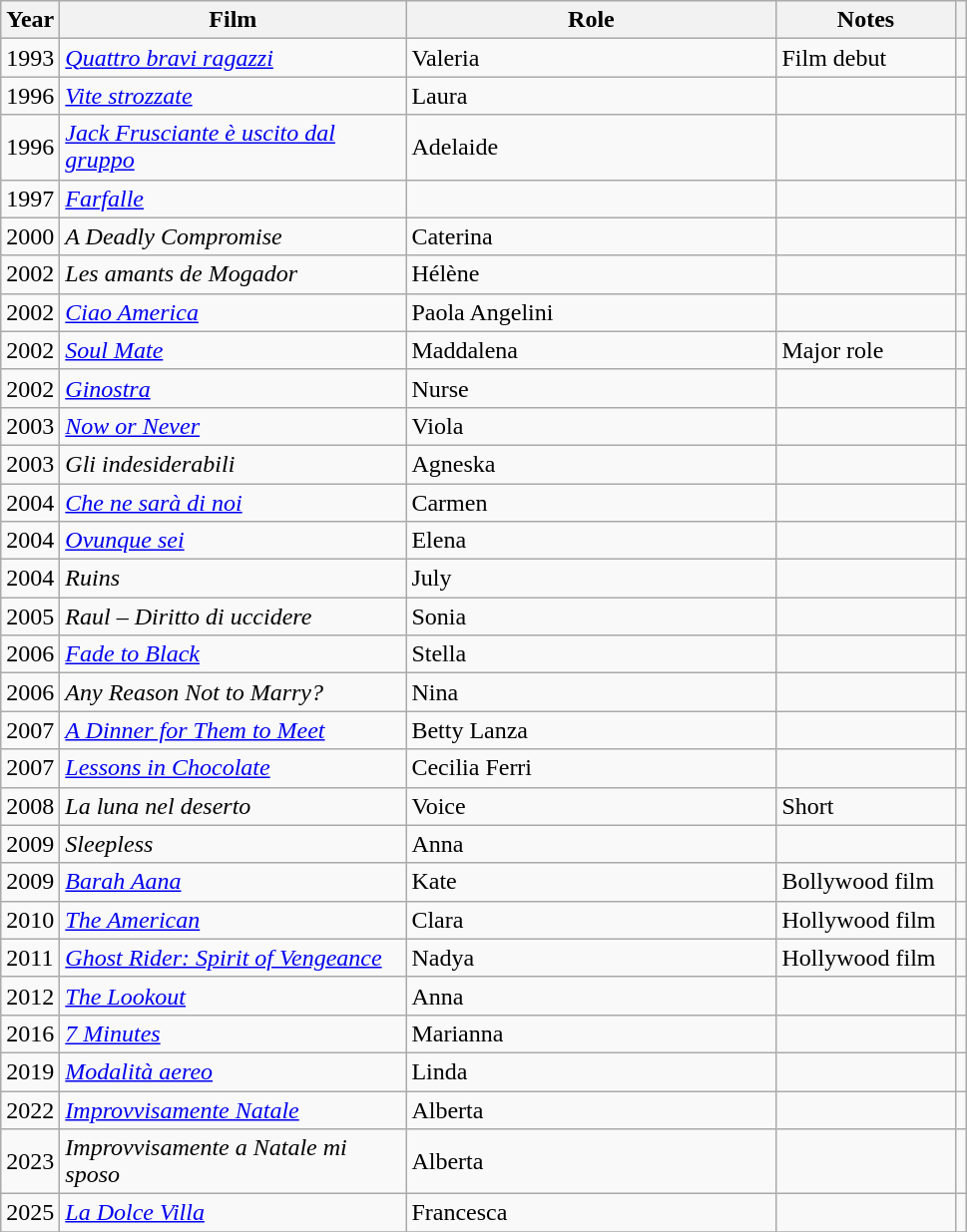<table class="wikitable plainrowheaders sortable">
<tr>
<th scope="col">Year</th>
<th scope="col" style="width: 14em;">Film</th>
<th scope="col" style="width: 15em;">Role</th>
<th scope="col" style="width: 7em;" class="unsortable">Notes</th>
<th scope="col" class="unsortable"></th>
</tr>
<tr>
<td>1993</td>
<td><em><a href='#'>Quattro bravi ragazzi</a></em></td>
<td>Valeria</td>
<td>Film debut</td>
<td></td>
</tr>
<tr>
<td>1996</td>
<td><em><a href='#'>Vite strozzate</a></em></td>
<td>Laura</td>
<td></td>
<td></td>
</tr>
<tr>
<td>1996</td>
<td><em><a href='#'>Jack Frusciante è uscito dal gruppo</a></em></td>
<td>Adelaide</td>
<td></td>
<td></td>
</tr>
<tr>
<td>1997</td>
<td><em><a href='#'>Farfalle</a></em></td>
<td></td>
<td></td>
<td></td>
</tr>
<tr>
<td>2000</td>
<td><em>A Deadly Compromise</em></td>
<td>Caterina</td>
<td></td>
<td></td>
</tr>
<tr>
<td>2002</td>
<td><em>Les amants de Mogador</em></td>
<td>Hélène</td>
<td></td>
<td></td>
</tr>
<tr>
<td>2002</td>
<td><em><a href='#'>Ciao America</a></em></td>
<td>Paola Angelini</td>
<td></td>
<td></td>
</tr>
<tr>
<td>2002</td>
<td><em><a href='#'>Soul Mate</a></em></td>
<td>Maddalena</td>
<td>Major role</td>
<td></td>
</tr>
<tr>
<td>2002</td>
<td><em><a href='#'>Ginostra</a></em></td>
<td>Nurse</td>
<td></td>
<td></td>
</tr>
<tr>
<td>2003</td>
<td><em><a href='#'>Now or Never</a></em></td>
<td>Viola</td>
<td></td>
<td></td>
</tr>
<tr>
<td>2003</td>
<td><em>Gli indesiderabili </em></td>
<td>Agneska</td>
<td></td>
<td></td>
</tr>
<tr>
<td>2004</td>
<td><em><a href='#'>Che ne sarà di noi</a></em></td>
<td>Carmen</td>
<td></td>
<td></td>
</tr>
<tr>
<td>2004</td>
<td><em><a href='#'>Ovunque sei</a></em></td>
<td>Elena</td>
<td></td>
<td></td>
</tr>
<tr>
<td>2004</td>
<td><em>Ruins</em></td>
<td>July</td>
<td></td>
<td></td>
</tr>
<tr>
<td>2005</td>
<td><em>Raul – Diritto di uccidere </em></td>
<td>Sonia</td>
<td></td>
<td></td>
</tr>
<tr>
<td>2006</td>
<td><em><a href='#'>Fade to Black</a></em></td>
<td>Stella</td>
<td></td>
<td></td>
</tr>
<tr>
<td>2006</td>
<td><em>Any Reason Not to Marry?</em></td>
<td>Nina</td>
<td></td>
<td></td>
</tr>
<tr>
<td>2007</td>
<td><em><a href='#'>A Dinner for Them to Meet</a></em></td>
<td>Betty Lanza</td>
<td></td>
<td></td>
</tr>
<tr>
<td>2007</td>
<td><em><a href='#'>Lessons in Chocolate</a></em></td>
<td>Cecilia Ferri</td>
<td></td>
<td></td>
</tr>
<tr>
<td>2008</td>
<td><em>La luna nel deserto</em></td>
<td>Voice</td>
<td>Short</td>
<td></td>
</tr>
<tr>
<td>2009</td>
<td><em>Sleepless</em></td>
<td>Anna</td>
<td></td>
<td></td>
</tr>
<tr>
<td>2009</td>
<td><em><a href='#'>Barah Aana</a></em></td>
<td>Kate</td>
<td>Bollywood film</td>
<td></td>
</tr>
<tr>
<td>2010</td>
<td><em><a href='#'>The American</a></em></td>
<td>Clara</td>
<td>Hollywood film</td>
<td></td>
</tr>
<tr>
<td>2011</td>
<td><em><a href='#'>Ghost Rider: Spirit of Vengeance</a></em></td>
<td>Nadya</td>
<td>Hollywood film</td>
<td></td>
</tr>
<tr>
<td>2012</td>
<td><em><a href='#'>The Lookout</a></em></td>
<td>Anna</td>
<td></td>
<td></td>
</tr>
<tr>
<td>2016</td>
<td><em><a href='#'>7 Minutes</a></em></td>
<td>Marianna</td>
<td></td>
<td></td>
</tr>
<tr>
<td>2019</td>
<td><em><a href='#'>Modalità aereo</a></em></td>
<td>Linda</td>
<td></td>
<td></td>
</tr>
<tr>
<td>2022</td>
<td><em><a href='#'>Improvvisamente Natale</a></em></td>
<td>Alberta</td>
<td></td>
<td></td>
</tr>
<tr>
<td>2023</td>
<td><em>Improvvisamente a Natale mi sposo</em></td>
<td>Alberta</td>
<td></td>
<td></td>
</tr>
<tr>
<td>2025</td>
<td><em><a href='#'>La Dolce Villa</a></em></td>
<td>Francesca</td>
<td></td>
<td></td>
</tr>
<tr>
</tr>
</table>
